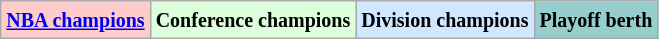<table class="wikitable">
<tr>
<td bgcolor="#ffcccc"><small><strong><a href='#'>NBA champions</a></strong></small></td>
<td bgcolor="#ddffdd"><small><strong>Conference champions</strong></small></td>
<td bgcolor="#d0e7ff"><small><strong>Division champions</strong></small></td>
<td bgcolor="#96cdcd"><small><strong>Playoff berth</strong></small></td>
</tr>
</table>
